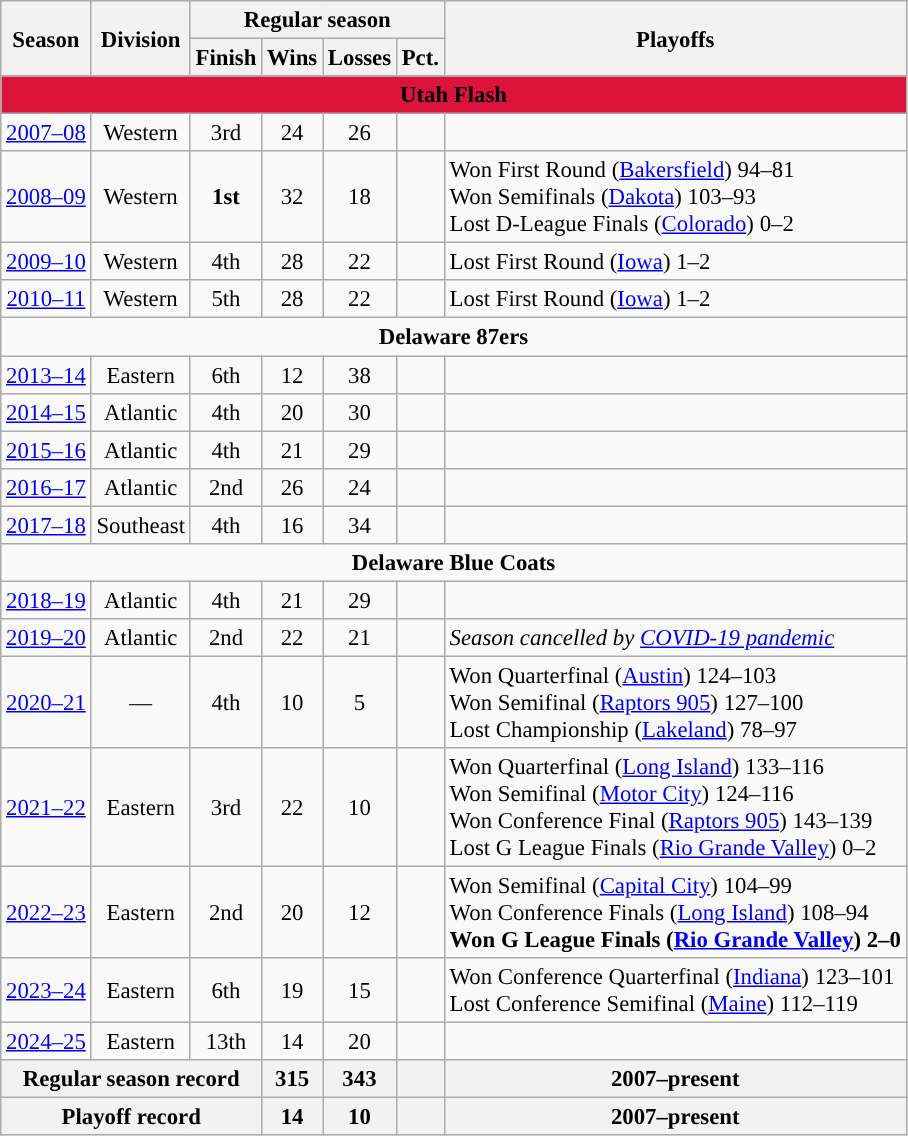<table class="wikitable" style="font-size:95%; text-align:center">
<tr>
<th rowspan=2>Season</th>
<th rowspan=2>Division</th>
<th colspan=4>Regular season</th>
<th rowspan=2>Playoffs</th>
</tr>
<tr>
<th>Finish</th>
<th>Wins</th>
<th>Losses</th>
<th>Pct.</th>
</tr>
<tr>
<td colspan="10"  style="background:crimson;"><span><strong>Utah Flash</strong></span></td>
</tr>
<tr>
<td><a href='#'>2007–08</a></td>
<td>Western</td>
<td>3rd</td>
<td>24</td>
<td>26</td>
<td></td>
<td></td>
</tr>
<tr>
<td><a href='#'>2008–09</a></td>
<td>Western</td>
<td><strong>1st</strong></td>
<td>32</td>
<td>18</td>
<td></td>
<td align=left>Won First Round (<a href='#'>Bakersfield</a>) 94–81<br>Won Semifinals (<a href='#'>Dakota</a>) 103–93<br>Lost D-League Finals (<a href='#'>Colorado</a>) 0–2</td>
</tr>
<tr>
<td><a href='#'>2009–10</a></td>
<td>Western</td>
<td>4th</td>
<td>28</td>
<td>22</td>
<td></td>
<td align=left>Lost First Round (<a href='#'>Iowa</a>) 1–2</td>
</tr>
<tr>
<td><a href='#'>2010–11</a></td>
<td>Western</td>
<td>5th</td>
<td>28</td>
<td>22</td>
<td></td>
<td align=left>Lost First Round (<a href='#'>Iowa</a>) 1–2</td>
</tr>
<tr>
<td colspan="10"><strong>Delaware 87ers</strong></td>
</tr>
<tr>
<td><a href='#'>2013–14</a></td>
<td>Eastern</td>
<td>6th</td>
<td>12</td>
<td>38</td>
<td></td>
<td></td>
</tr>
<tr>
<td><a href='#'>2014–15</a></td>
<td>Atlantic</td>
<td>4th</td>
<td>20</td>
<td>30</td>
<td></td>
<td></td>
</tr>
<tr>
<td><a href='#'>2015–16</a></td>
<td>Atlantic</td>
<td>4th</td>
<td>21</td>
<td>29</td>
<td></td>
<td></td>
</tr>
<tr>
<td><a href='#'>2016–17</a></td>
<td>Atlantic</td>
<td>2nd</td>
<td>26</td>
<td>24</td>
<td></td>
<td></td>
</tr>
<tr>
<td><a href='#'>2017–18</a></td>
<td>Southeast</td>
<td>4th</td>
<td>16</td>
<td>34</td>
<td></td>
<td align=left></td>
</tr>
<tr>
<td colspan="10"><strong>Delaware Blue Coats</strong></td>
</tr>
<tr>
<td><a href='#'>2018–19</a></td>
<td>Atlantic</td>
<td>4th</td>
<td>21</td>
<td>29</td>
<td></td>
<td align=left></td>
</tr>
<tr>
<td><a href='#'>2019–20</a></td>
<td>Atlantic</td>
<td>2nd</td>
<td>22</td>
<td>21</td>
<td></td>
<td align=left><em>Season cancelled by <a href='#'>COVID-19 pandemic</a></em></td>
</tr>
<tr>
<td><a href='#'>2020–21</a></td>
<td>—</td>
<td>4th</td>
<td>10</td>
<td>5</td>
<td></td>
<td align=left>Won Quarterfinal (<a href='#'>Austin</a>) 124–103<br>Won Semifinal (<a href='#'>Raptors 905</a>) 127–100<br>Lost Championship (<a href='#'>Lakeland</a>) 78–97</td>
</tr>
<tr>
<td><a href='#'>2021–22</a></td>
<td>Eastern</td>
<td>3rd</td>
<td>22</td>
<td>10</td>
<td></td>
<td align=left>Won Quarterfinal (<a href='#'>Long Island</a>) 133–116<br>Won Semifinal (<a href='#'>Motor City</a>) 124–116<br>Won Conference Final (<a href='#'>Raptors 905</a>) 143–139<br>Lost G League Finals (<a href='#'>Rio Grande Valley</a>) 0–2</td>
</tr>
<tr>
<td><a href='#'>2022–23</a></td>
<td>Eastern</td>
<td>2nd</td>
<td>20</td>
<td>12</td>
<td></td>
<td align=left>Won Semifinal (<a href='#'>Capital City</a>) 104–99<br>Won Conference Finals (<a href='#'>Long Island</a>) 108–94<br><strong>Won G League Finals (<a href='#'>Rio Grande Valley</a>) 2–0</strong></td>
</tr>
<tr>
<td><a href='#'>2023–24</a></td>
<td>Eastern</td>
<td>6th</td>
<td>19</td>
<td>15</td>
<td></td>
<td align=left>Won Conference Quarterfinal (<a href='#'>Indiana</a>) 123–101<br>Lost Conference Semifinal (<a href='#'>Maine</a>) 112–119</td>
</tr>
<tr>
<td><a href='#'>2024–25</a></td>
<td>Eastern</td>
<td>13th</td>
<td>14</td>
<td>20</td>
<td></td>
<td align=left></td>
</tr>
<tr>
<th colspan=3>Regular season record</th>
<th>315</th>
<th>343</th>
<th></th>
<th>2007–present</th>
</tr>
<tr>
<th colspan=3>Playoff record</th>
<th>14</th>
<th>10</th>
<th></th>
<th>2007–present</th>
</tr>
</table>
